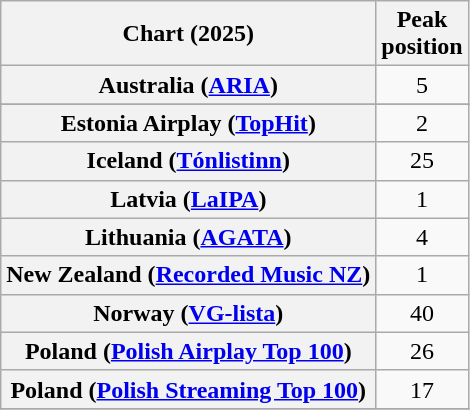<table class="wikitable sortable plainrowheaders" style="text-align:center">
<tr>
<th scope="col">Chart (2025)</th>
<th scope="col">Peak<br>position</th>
</tr>
<tr>
<th scope="row">Australia (<a href='#'>ARIA</a>)</th>
<td>5</td>
</tr>
<tr>
</tr>
<tr>
<th scope="row">Estonia Airplay (<a href='#'>TopHit</a>)</th>
<td>2</td>
</tr>
<tr>
<th scope="row">Iceland (<a href='#'>Tónlistinn</a>)</th>
<td>25</td>
</tr>
<tr>
<th scope="row">Latvia (<a href='#'>LaIPA</a>)</th>
<td>1</td>
</tr>
<tr>
<th scope="row">Lithuania (<a href='#'>AGATA</a>)</th>
<td>4</td>
</tr>
<tr>
<th scope="row">New Zealand (<a href='#'>Recorded Music NZ</a>)</th>
<td>1</td>
</tr>
<tr>
<th scope="row">Norway (<a href='#'>VG-lista</a>)</th>
<td>40</td>
</tr>
<tr>
<th scope="row">Poland (<a href='#'>Polish Airplay Top 100</a>)</th>
<td>26</td>
</tr>
<tr>
<th scope="row">Poland (<a href='#'>Polish Streaming Top 100</a>)</th>
<td>17</td>
</tr>
<tr>
</tr>
</table>
